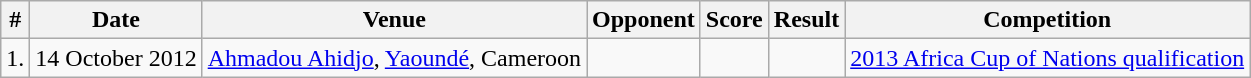<table class="wikitable">
<tr>
<th>#</th>
<th>Date</th>
<th>Venue</th>
<th>Opponent</th>
<th>Score</th>
<th>Result</th>
<th>Competition</th>
</tr>
<tr>
<td>1.</td>
<td>14 October 2012</td>
<td><a href='#'>Ahmadou Ahidjo</a>, <a href='#'>Yaoundé</a>, Cameroon</td>
<td></td>
<td></td>
<td></td>
<td><a href='#'>2013 Africa Cup of Nations qualification</a></td>
</tr>
</table>
